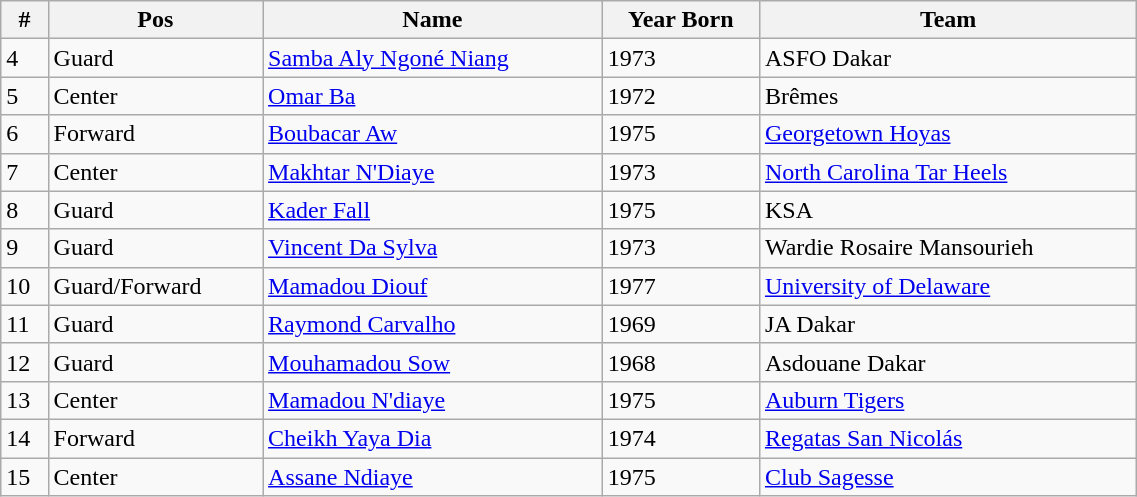<table class="wikitable" width=60%>
<tr>
<th>#</th>
<th>Pos</th>
<th>Name</th>
<th>Year Born</th>
<th>Team</th>
</tr>
<tr>
<td>4</td>
<td>Guard</td>
<td><a href='#'>Samba Aly Ngoné Niang</a></td>
<td>1973</td>
<td> ASFO Dakar</td>
</tr>
<tr>
<td>5</td>
<td>Center</td>
<td><a href='#'>Omar Ba</a></td>
<td>1972</td>
<td> Brêmes</td>
</tr>
<tr>
<td>6</td>
<td>Forward</td>
<td><a href='#'>Boubacar Aw</a></td>
<td>1975</td>
<td> <a href='#'>Georgetown Hoyas</a></td>
</tr>
<tr>
<td>7</td>
<td>Center</td>
<td><a href='#'>Makhtar N'Diaye</a></td>
<td>1973</td>
<td> <a href='#'>North Carolina Tar Heels</a></td>
</tr>
<tr>
<td>8</td>
<td>Guard</td>
<td><a href='#'>Kader Fall</a></td>
<td>1975</td>
<td> KSA</td>
</tr>
<tr>
<td>9</td>
<td>Guard</td>
<td><a href='#'>Vincent Da Sylva</a></td>
<td>1973</td>
<td> Wardie Rosaire Mansourieh</td>
</tr>
<tr>
<td>10</td>
<td>Guard/Forward</td>
<td><a href='#'>Mamadou Diouf</a></td>
<td>1977</td>
<td> <a href='#'>University of Delaware</a></td>
</tr>
<tr>
<td>11</td>
<td>Guard</td>
<td><a href='#'>Raymond Carvalho</a></td>
<td>1969</td>
<td> JA Dakar</td>
</tr>
<tr>
<td>12</td>
<td>Guard</td>
<td><a href='#'>Mouhamadou Sow</a></td>
<td>1968</td>
<td> Asdouane Dakar</td>
</tr>
<tr>
<td>13</td>
<td>Center</td>
<td><a href='#'>Mamadou N'diaye</a></td>
<td>1975</td>
<td> <a href='#'>Auburn Tigers</a></td>
</tr>
<tr>
<td>14</td>
<td>Forward</td>
<td><a href='#'>Cheikh Yaya Dia</a></td>
<td>1974</td>
<td> <a href='#'>Regatas San Nicolás</a></td>
</tr>
<tr>
<td>15</td>
<td>Center</td>
<td><a href='#'>Assane Ndiaye</a></td>
<td>1975</td>
<td> <a href='#'>Club Sagesse</a></td>
</tr>
</table>
